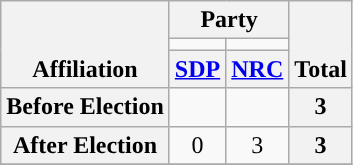<table class=wikitable style="text-align:center">
<tr style="vertical-align:bottom;">
<th rowspan=3>Affiliation</th>
<th colspan=2>Party</th>
<th rowspan=3>Total</th>
</tr>
<tr>
<td style="background-color:"></td>
<td style="background-color:"></td>
</tr>
<tr>
<th><a href='#'>SDP</a></th>
<th><a href='#'>NRC</a></th>
</tr>
<tr>
<th>Before Election</th>
<td></td>
<td></td>
<th>3</th>
</tr>
<tr>
<th>After Election</th>
<td>0</td>
<td>3</td>
<th>3</th>
</tr>
<tr>
</tr>
</table>
